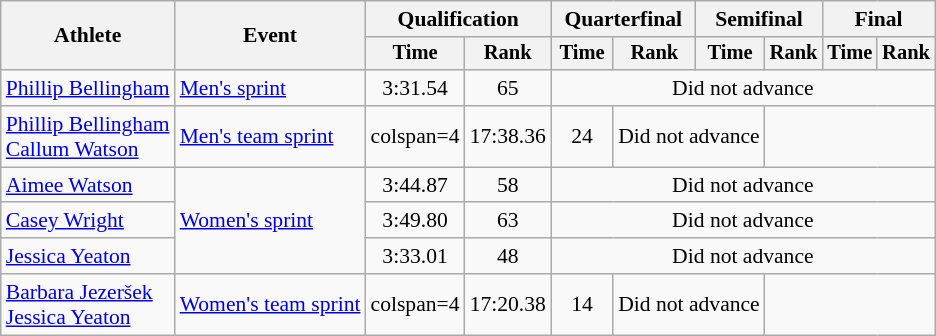<table class="wikitable" style="font-size:90%">
<tr>
<th rowspan="2">Athlete</th>
<th rowspan="2">Event</th>
<th colspan="2">Qualification</th>
<th colspan="2">Quarterfinal</th>
<th colspan="2">Semifinal</th>
<th colspan="2">Final</th>
</tr>
<tr style="font-size:95%">
<th>Time</th>
<th>Rank</th>
<th>Time</th>
<th>Rank</th>
<th>Time</th>
<th>Rank</th>
<th>Time</th>
<th>Rank</th>
</tr>
<tr align=center>
<td align=left><a href='#'>Phillip Bellingham</a></td>
<td align=left rowspan=1><a href='#'>Men's sprint</a></td>
<td>3:31.54</td>
<td>65</td>
<td colspan=6>Did not advance</td>
</tr>
<tr align=center>
<td align=left><a href='#'>Phillip Bellingham</a><br><a href='#'>Callum Watson</a></td>
<td align=left><a href='#'>Men's team sprint</a></td>
<td>colspan=4 </td>
<td>17:38.36</td>
<td>24</td>
<td colspan=2>Did not advance</td>
</tr>
<tr align=center>
<td align=left><a href='#'>Aimee Watson</a></td>
<td align=left rowspan=3><a href='#'>Women's sprint</a></td>
<td>3:44.87</td>
<td>58</td>
<td colspan=6>Did not advance</td>
</tr>
<tr align=center>
<td align=left><a href='#'>Casey Wright</a></td>
<td>3:49.80</td>
<td>63</td>
<td colspan=6>Did not advance</td>
</tr>
<tr align=center>
<td align=left><a href='#'>Jessica Yeaton</a></td>
<td>3:33.01</td>
<td>48</td>
<td colspan=6>Did not advance</td>
</tr>
<tr align=center>
<td align=left><a href='#'>Barbara Jezeršek</a><br><a href='#'>Jessica Yeaton</a></td>
<td align=left><a href='#'>Women's team sprint</a></td>
<td>colspan=4 </td>
<td>17:20.38</td>
<td>14</td>
<td colspan=2>Did not advance</td>
</tr>
</table>
